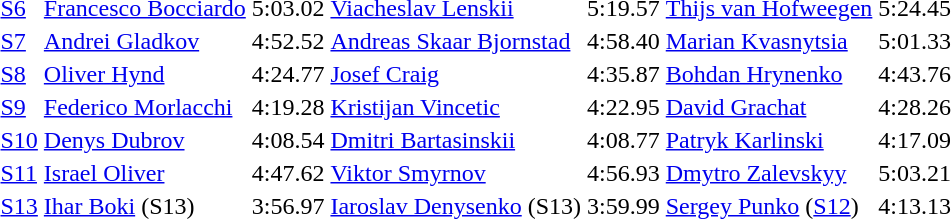<table>
<tr>
<td><a href='#'>S6</a></td>
<td><a href='#'>Francesco Bocciardo</a><br></td>
<td>5:03.02</td>
<td><a href='#'>Viacheslav Lenskii</a><br></td>
<td>5:19.57</td>
<td><a href='#'>Thijs van Hofweegen</a><br></td>
<td>5:24.45</td>
</tr>
<tr>
<td><a href='#'>S7</a></td>
<td><a href='#'>Andrei Gladkov</a><br></td>
<td>4:52.52</td>
<td><a href='#'>Andreas Skaar Bjornstad</a><br></td>
<td>4:58.40</td>
<td><a href='#'>Marian Kvasnytsia</a><br></td>
<td>5:01.33</td>
</tr>
<tr>
<td><a href='#'>S8</a></td>
<td><a href='#'>Oliver Hynd</a><br></td>
<td>4:24.77</td>
<td><a href='#'>Josef Craig</a><br></td>
<td>4:35.87</td>
<td><a href='#'>Bohdan Hrynenko</a><br></td>
<td>4:43.76</td>
</tr>
<tr>
<td><a href='#'>S9</a></td>
<td><a href='#'>Federico Morlacchi</a><br></td>
<td>4:19.28</td>
<td><a href='#'>Kristijan Vincetic</a><br></td>
<td>4:22.95</td>
<td><a href='#'>David Grachat</a><br></td>
<td>4:28.26</td>
</tr>
<tr>
<td><a href='#'>S10</a></td>
<td><a href='#'>Denys Dubrov</a><br></td>
<td>4:08.54</td>
<td><a href='#'>Dmitri Bartasinskii</a><br></td>
<td>4:08.77</td>
<td><a href='#'>Patryk Karlinski</a><br></td>
<td>4:17.09</td>
</tr>
<tr>
<td><a href='#'>S11</a></td>
<td><a href='#'>Israel Oliver</a><br></td>
<td>4:47.62</td>
<td><a href='#'>Viktor Smyrnov</a><br></td>
<td>4:56.93</td>
<td><a href='#'>Dmytro Zalevskyy</a><br></td>
<td>5:03.21</td>
</tr>
<tr>
<td><a href='#'>S13</a></td>
<td><a href='#'>Ihar Boki</a> (S13)<br></td>
<td>3:56.97</td>
<td><a href='#'>Iaroslav Denysenko</a> (S13)<br></td>
<td>3:59.99</td>
<td><a href='#'>Sergey Punko</a> (<a href='#'>S12</a>)<br></td>
<td>4:13.13</td>
</tr>
</table>
